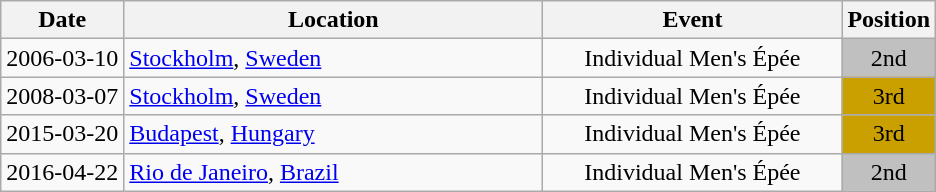<table class="wikitable" style="text-align:center;">
<tr>
<th>Date</th>
<th style="width:17em">Location</th>
<th style="width:12em">Event</th>
<th>Position</th>
</tr>
<tr>
<td>2006-03-10</td>
<td rowspan="1" align="left"> <a href='#'>Stockholm</a>, <a href='#'>Sweden</a></td>
<td>Individual Men's Épée</td>
<td bgcolor="silver">2nd</td>
</tr>
<tr>
<td rowspan="1">2008-03-07</td>
<td rowspan="1" align="left"> <a href='#'>Stockholm</a>, <a href='#'>Sweden</a></td>
<td>Individual Men's Épée</td>
<td bgcolor="caramel">3rd</td>
</tr>
<tr>
<td>2015-03-20</td>
<td rowspan="1" align="left"> <a href='#'>Budapest</a>, <a href='#'>Hungary</a></td>
<td>Individual Men's Épée</td>
<td bgcolor="caramel">3rd</td>
</tr>
<tr>
<td>2016-04-22</td>
<td rowspan="1" align="left"> <a href='#'>Rio de Janeiro</a>, <a href='#'>Brazil</a></td>
<td>Individual Men's Épée</td>
<td bgcolor="silver">2nd</td>
</tr>
</table>
